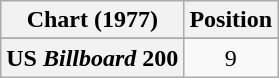<table class="wikitable plainrowheaders" style="text-align:center;">
<tr>
<th scope="col">Chart (1977)</th>
<th scope="col">Position</th>
</tr>
<tr>
</tr>
<tr>
<th scope="row">US <em>Billboard</em> 200</th>
<td>9</td>
</tr>
</table>
